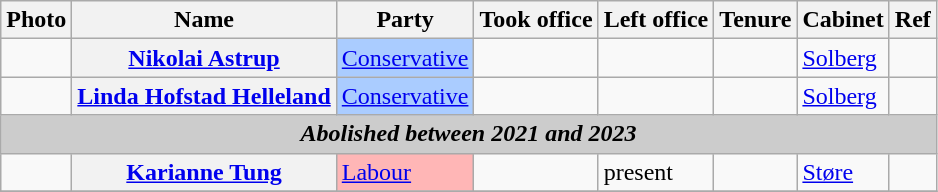<table class="wikitable plainrowheaders sortable">
<tr>
<th scope=col class=unsortable>Photo</th>
<th scope=col>Name</th>
<th scope=col>Party</th>
<th scope=col>Took office</th>
<th scope=col>Left office</th>
<th scope=col>Tenure</th>
<th scope=col>Cabinet</th>
<th scope=col class=unsortable>Ref</th>
</tr>
<tr>
<td align=center></td>
<th scope=row><a href='#'>Nikolai Astrup</a></th>
<td style="background:#AACCFF"><a href='#'>Conservative</a></td>
<td></td>
<td></td>
<td></td>
<td><a href='#'>Solberg</a></td>
<td align=center></td>
</tr>
<tr>
<td align=center></td>
<th scope=row><a href='#'>Linda Hofstad Helleland</a></th>
<td style="background:#AACCFF"><a href='#'>Conservative</a></td>
<td></td>
<td></td>
<td></td>
<td><a href='#'>Solberg</a></td>
<td align=center></td>
</tr>
<tr>
<th colspan=8 style="background: #cccccc;"><em>Abolished between 2021 and 2023</em></th>
</tr>
<tr>
<td align=center></td>
<th scope=row><a href='#'>Karianne Tung</a></th>
<td style="background:#FFB6B6"><a href='#'>Labour</a></td>
<td></td>
<td>present</td>
<td></td>
<td><a href='#'>Støre</a></td>
<td align=center></td>
</tr>
<tr>
</tr>
</table>
